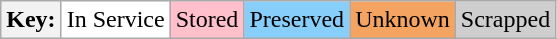<table class="wikitable">
<tr>
<th>Key:</th>
<td bgcolor=#FFFFFF>In Service</td>
<td bgcolor=#ffc0cb>Stored</td>
<td bgcolor=#87cefa>Preserved</td>
<td bgcolor=#f4a460>Unknown</td>
<td bgcolor=#cecece>Scrapped</td>
</tr>
</table>
